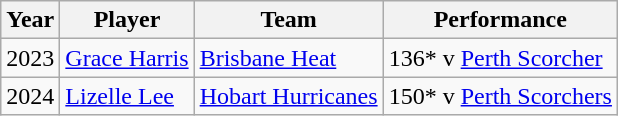<table class="wikitable">
<tr>
<th>Year</th>
<th>Player</th>
<th>Team</th>
<th>Performance</th>
</tr>
<tr>
<td>2023</td>
<td> <a href='#'>Grace Harris</a></td>
<td> <a href='#'>Brisbane Heat</a></td>
<td>136* v  <a href='#'>Perth Scorcher</a></td>
</tr>
<tr>
<td>2024</td>
<td> <a href='#'>Lizelle Lee</a></td>
<td> <a href='#'>Hobart Hurricanes</a></td>
<td>150* v  <a href='#'>Perth Scorchers</a></td>
</tr>
</table>
